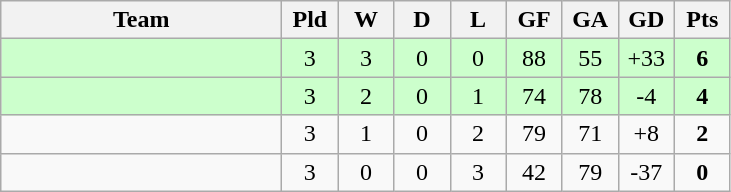<table class="wikitable" style="text-align: center;">
<tr>
<th width="180">Team</th>
<th width="30">Pld</th>
<th width="30">W</th>
<th width="30">D</th>
<th width="30">L</th>
<th width="30">GF</th>
<th width="30">GA</th>
<th width="30">GD</th>
<th width="30">Pts</th>
</tr>
<tr bgcolor=#CCFFCC>
<td align="left"></td>
<td>3</td>
<td>3</td>
<td>0</td>
<td>0</td>
<td>88</td>
<td>55</td>
<td>+33</td>
<td><strong>6</strong></td>
</tr>
<tr bgcolor=#CCFFCC>
<td align="left"></td>
<td>3</td>
<td>2</td>
<td>0</td>
<td>1</td>
<td>74</td>
<td>78</td>
<td>-4</td>
<td><strong>4</strong></td>
</tr>
<tr>
<td align="left"></td>
<td>3</td>
<td>1</td>
<td>0</td>
<td>2</td>
<td>79</td>
<td>71</td>
<td>+8</td>
<td><strong>2</strong></td>
</tr>
<tr>
<td align="left"></td>
<td>3</td>
<td>0</td>
<td>0</td>
<td>3</td>
<td>42</td>
<td>79</td>
<td>-37</td>
<td><strong>0</strong></td>
</tr>
</table>
